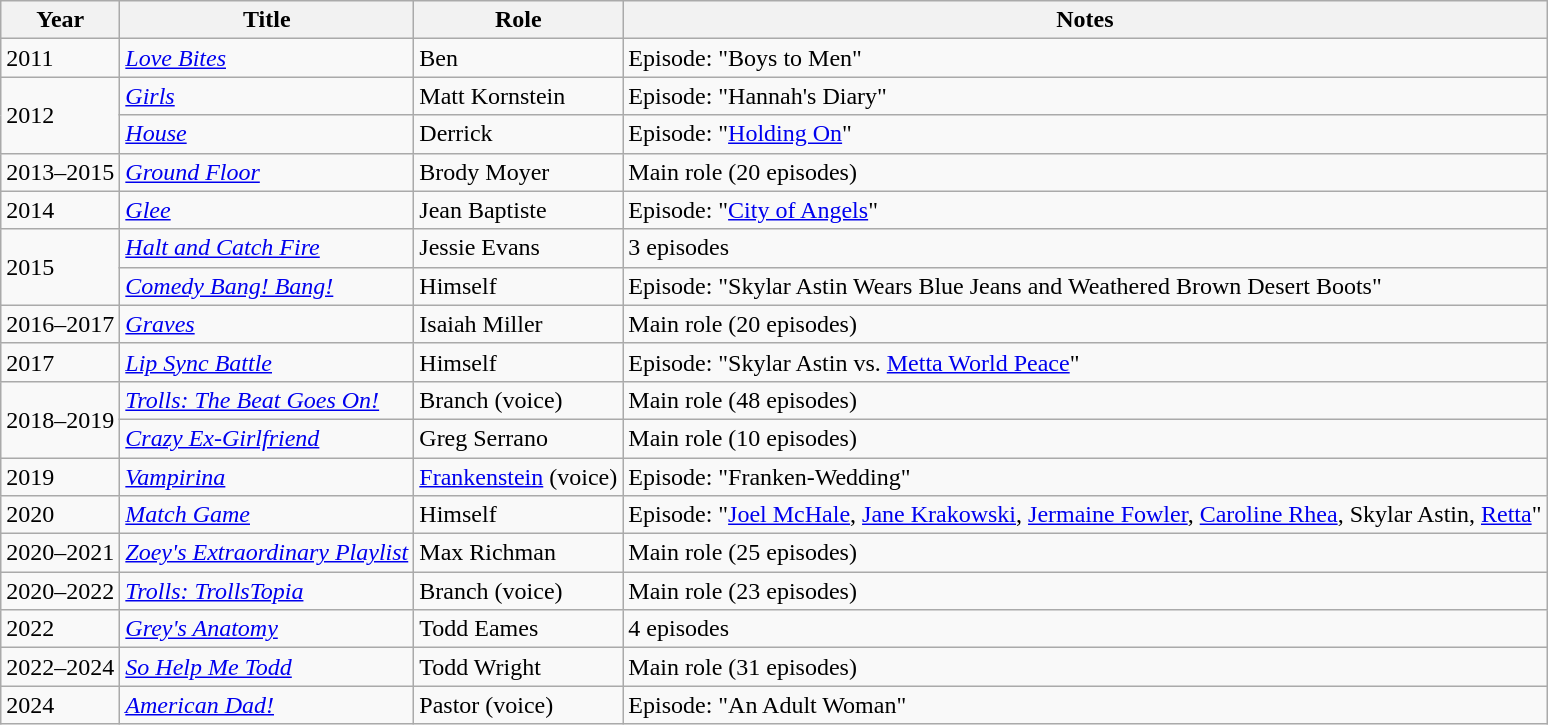<table class="wikitable sortable">
<tr>
<th>Year</th>
<th>Title</th>
<th>Role</th>
<th class="unsortable">Notes</th>
</tr>
<tr>
<td>2011</td>
<td><em><a href='#'>Love Bites</a></em></td>
<td>Ben</td>
<td>Episode: "Boys to Men"</td>
</tr>
<tr>
<td rowspan="2">2012</td>
<td><em><a href='#'>Girls</a></em></td>
<td>Matt Kornstein</td>
<td>Episode: "Hannah's Diary"</td>
</tr>
<tr>
<td><em><a href='#'>House</a></em></td>
<td>Derrick</td>
<td>Episode: "<a href='#'>Holding On</a>"</td>
</tr>
<tr>
<td>2013–2015</td>
<td><em><a href='#'>Ground Floor</a></em></td>
<td>Brody Moyer</td>
<td>Main role (20 episodes)</td>
</tr>
<tr>
<td>2014</td>
<td><em><a href='#'>Glee</a></em></td>
<td>Jean Baptiste</td>
<td>Episode: "<a href='#'>City of Angels</a>"</td>
</tr>
<tr>
<td rowspan="2">2015</td>
<td><em><a href='#'>Halt and Catch Fire</a></em></td>
<td>Jessie Evans</td>
<td>3 episodes</td>
</tr>
<tr>
<td><em><a href='#'>Comedy Bang! Bang!</a></em></td>
<td>Himself</td>
<td>Episode: "Skylar Astin Wears Blue Jeans and Weathered Brown Desert Boots"</td>
</tr>
<tr>
<td>2016–2017</td>
<td><em><a href='#'>Graves</a></em></td>
<td>Isaiah Miller</td>
<td>Main role (20 episodes)</td>
</tr>
<tr>
<td>2017</td>
<td><em><a href='#'>Lip Sync Battle</a></em></td>
<td>Himself</td>
<td>Episode: "Skylar Astin vs. <a href='#'>Metta World Peace</a>"</td>
</tr>
<tr>
<td rowspan="2">2018–2019</td>
<td><em><a href='#'>Trolls: The Beat Goes On!</a></em></td>
<td>Branch (voice)</td>
<td>Main role (48 episodes)</td>
</tr>
<tr>
<td><em><a href='#'>Crazy Ex-Girlfriend</a></em></td>
<td>Greg Serrano</td>
<td>Main role (10 episodes)</td>
</tr>
<tr>
<td>2019</td>
<td><em><a href='#'>Vampirina</a></em></td>
<td><a href='#'>Frankenstein</a> (voice)</td>
<td>Episode: "Franken-Wedding"</td>
</tr>
<tr>
<td>2020</td>
<td><em><a href='#'>Match Game</a></em></td>
<td>Himself</td>
<td>Episode: "<a href='#'>Joel McHale</a>, <a href='#'>Jane Krakowski</a>, <a href='#'>Jermaine Fowler</a>, <a href='#'>Caroline Rhea</a>, Skylar Astin, <a href='#'>Retta</a>"</td>
</tr>
<tr>
<td>2020–2021</td>
<td><em><a href='#'>Zoey's Extraordinary Playlist</a></em></td>
<td>Max Richman</td>
<td>Main role (25 episodes)</td>
</tr>
<tr>
<td>2020–2022</td>
<td><em><a href='#'>Trolls: TrollsTopia</a></em></td>
<td>Branch (voice)</td>
<td>Main role (23 episodes)</td>
</tr>
<tr>
<td>2022</td>
<td><em><a href='#'>Grey's Anatomy</a></em></td>
<td>Todd Eames</td>
<td>4 episodes</td>
</tr>
<tr>
<td>2022–2024</td>
<td><em><a href='#'>So Help Me Todd</a></em></td>
<td>Todd Wright</td>
<td>Main role (31 episodes)</td>
</tr>
<tr>
<td>2024</td>
<td><em><a href='#'>American Dad!</a></em></td>
<td>Pastor (voice)</td>
<td>Episode: "An Adult Woman"</td>
</tr>
</table>
